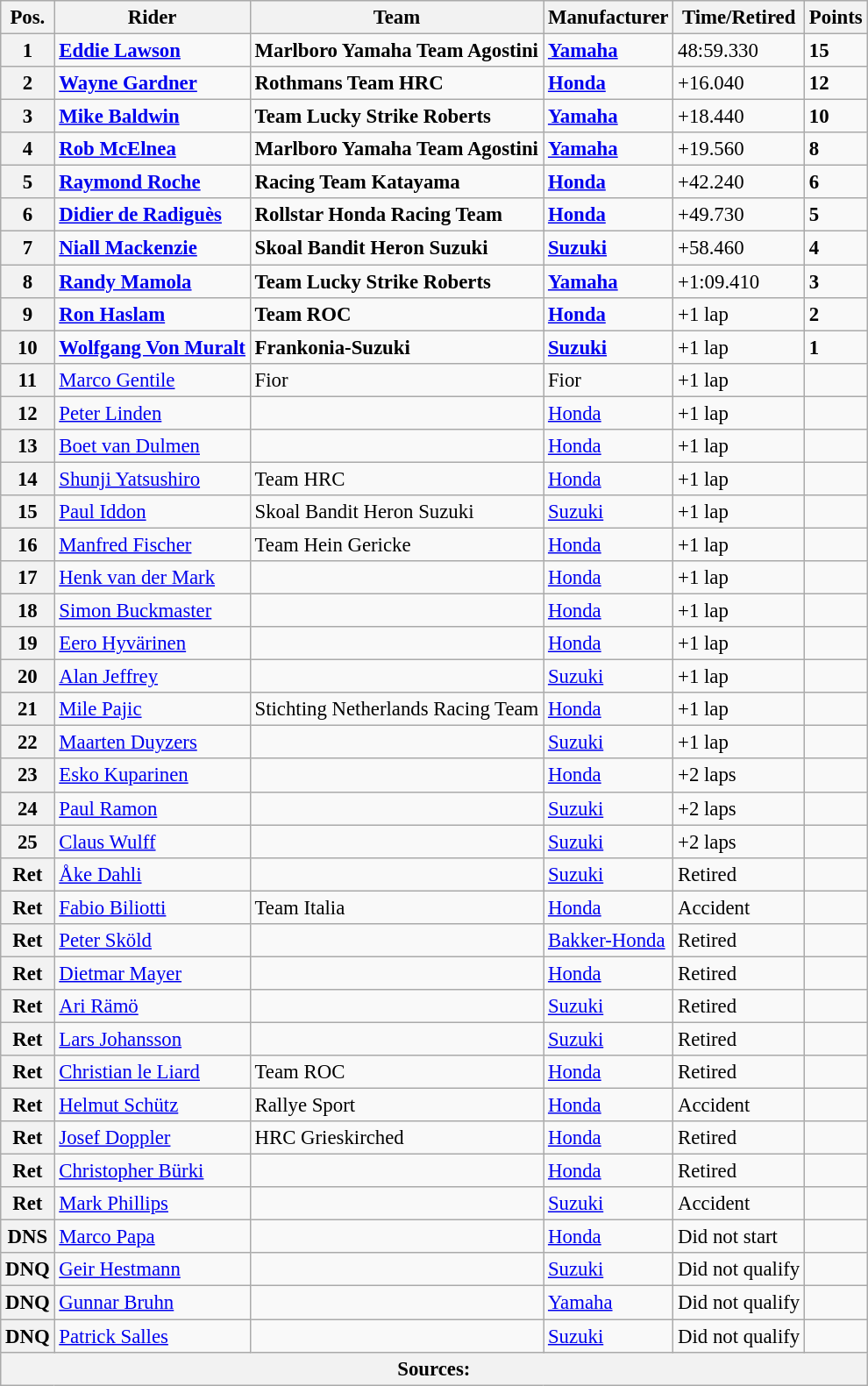<table class="wikitable" style="font-size: 95%;">
<tr>
<th>Pos.</th>
<th>Rider</th>
<th>Team</th>
<th>Manufacturer</th>
<th>Time/Retired</th>
<th>Points</th>
</tr>
<tr>
<th>1</th>
<td> <strong><a href='#'>Eddie Lawson</a></strong></td>
<td><strong>Marlboro Yamaha Team Agostini</strong></td>
<td><strong><a href='#'>Yamaha</a></strong></td>
<td>48:59.330</td>
<td><strong>15</strong></td>
</tr>
<tr>
<th>2</th>
<td> <strong><a href='#'>Wayne Gardner</a></strong></td>
<td><strong>Rothmans Team HRC</strong></td>
<td><strong><a href='#'>Honda</a></strong></td>
<td>+16.040</td>
<td><strong>12</strong></td>
</tr>
<tr>
<th>3</th>
<td> <strong><a href='#'>Mike Baldwin</a></strong></td>
<td><strong>Team Lucky Strike Roberts</strong></td>
<td><strong><a href='#'>Yamaha</a></strong></td>
<td>+18.440</td>
<td><strong>10</strong></td>
</tr>
<tr>
<th>4</th>
<td> <strong><a href='#'>Rob McElnea</a></strong></td>
<td><strong>Marlboro Yamaha Team Agostini</strong></td>
<td><strong><a href='#'>Yamaha</a></strong></td>
<td>+19.560</td>
<td><strong>8</strong></td>
</tr>
<tr>
<th>5</th>
<td> <strong><a href='#'>Raymond Roche</a></strong></td>
<td><strong>Racing Team Katayama</strong></td>
<td><strong><a href='#'>Honda</a></strong></td>
<td>+42.240</td>
<td><strong>6</strong></td>
</tr>
<tr>
<th>6</th>
<td> <strong><a href='#'>Didier de Radiguès</a></strong></td>
<td><strong>Rollstar Honda Racing Team</strong></td>
<td><strong><a href='#'>Honda</a></strong></td>
<td>+49.730</td>
<td><strong>5</strong></td>
</tr>
<tr>
<th>7</th>
<td> <strong><a href='#'>Niall Mackenzie</a></strong></td>
<td><strong>Skoal Bandit Heron Suzuki</strong></td>
<td><strong><a href='#'>Suzuki</a></strong></td>
<td>+58.460</td>
<td><strong>4</strong></td>
</tr>
<tr>
<th>8</th>
<td> <strong><a href='#'>Randy Mamola</a></strong></td>
<td><strong>Team Lucky Strike Roberts</strong></td>
<td><strong><a href='#'>Yamaha</a></strong></td>
<td>+1:09.410</td>
<td><strong>3</strong></td>
</tr>
<tr>
<th>9</th>
<td> <strong><a href='#'>Ron Haslam</a></strong></td>
<td><strong>Team ROC</strong></td>
<td><strong><a href='#'>Honda</a></strong></td>
<td>+1 lap</td>
<td><strong>2</strong></td>
</tr>
<tr>
<th>10</th>
<td> <strong><a href='#'>Wolfgang Von Muralt</a></strong></td>
<td><strong>Frankonia-Suzuki</strong></td>
<td><strong><a href='#'>Suzuki</a></strong></td>
<td>+1 lap</td>
<td><strong>1</strong></td>
</tr>
<tr>
<th>11</th>
<td> <a href='#'>Marco Gentile</a></td>
<td>Fior</td>
<td>Fior</td>
<td>+1 lap</td>
<td></td>
</tr>
<tr>
<th>12</th>
<td> <a href='#'>Peter Linden</a></td>
<td></td>
<td><a href='#'>Honda</a></td>
<td>+1 lap</td>
<td></td>
</tr>
<tr>
<th>13</th>
<td> <a href='#'>Boet van Dulmen</a></td>
<td></td>
<td><a href='#'>Honda</a></td>
<td>+1 lap</td>
<td></td>
</tr>
<tr>
<th>14</th>
<td> <a href='#'>Shunji Yatsushiro</a></td>
<td>Team HRC</td>
<td><a href='#'>Honda</a></td>
<td>+1 lap</td>
<td></td>
</tr>
<tr>
<th>15</th>
<td> <a href='#'>Paul Iddon</a></td>
<td>Skoal Bandit Heron Suzuki</td>
<td><a href='#'>Suzuki</a></td>
<td>+1 lap</td>
<td></td>
</tr>
<tr>
<th>16</th>
<td> <a href='#'>Manfred Fischer</a></td>
<td>Team Hein Gericke</td>
<td><a href='#'>Honda</a></td>
<td>+1 lap</td>
<td></td>
</tr>
<tr>
<th>17</th>
<td> <a href='#'>Henk van der Mark</a></td>
<td></td>
<td><a href='#'>Honda</a></td>
<td>+1 lap</td>
<td></td>
</tr>
<tr>
<th>18</th>
<td> <a href='#'>Simon Buckmaster</a></td>
<td></td>
<td><a href='#'>Honda</a></td>
<td>+1 lap</td>
<td></td>
</tr>
<tr>
<th>19</th>
<td> <a href='#'>Eero Hyvärinen</a></td>
<td></td>
<td><a href='#'>Honda</a></td>
<td>+1 lap</td>
<td></td>
</tr>
<tr>
<th>20</th>
<td> <a href='#'>Alan Jeffrey</a></td>
<td></td>
<td><a href='#'>Suzuki</a></td>
<td>+1 lap</td>
<td></td>
</tr>
<tr>
<th>21</th>
<td> <a href='#'>Mile Pajic</a></td>
<td>Stichting Netherlands Racing Team</td>
<td><a href='#'>Honda</a></td>
<td>+1 lap</td>
<td></td>
</tr>
<tr>
<th>22</th>
<td> <a href='#'>Maarten Duyzers</a></td>
<td></td>
<td><a href='#'>Suzuki</a></td>
<td>+1 lap</td>
<td></td>
</tr>
<tr>
<th>23</th>
<td> <a href='#'>Esko Kuparinen</a></td>
<td></td>
<td><a href='#'>Honda</a></td>
<td>+2 laps</td>
<td></td>
</tr>
<tr>
<th>24</th>
<td> <a href='#'>Paul Ramon</a></td>
<td></td>
<td><a href='#'>Suzuki</a></td>
<td>+2 laps</td>
<td></td>
</tr>
<tr>
<th>25</th>
<td> <a href='#'>Claus Wulff</a></td>
<td></td>
<td><a href='#'>Suzuki</a></td>
<td>+2 laps</td>
<td></td>
</tr>
<tr>
<th>Ret</th>
<td> <a href='#'>Åke Dahli</a></td>
<td></td>
<td><a href='#'>Suzuki</a></td>
<td>Retired</td>
<td></td>
</tr>
<tr>
<th>Ret</th>
<td> <a href='#'>Fabio Biliotti</a></td>
<td>Team Italia</td>
<td><a href='#'>Honda</a></td>
<td>Accident</td>
<td></td>
</tr>
<tr>
<th>Ret</th>
<td> <a href='#'>Peter Sköld</a></td>
<td></td>
<td><a href='#'>Bakker-Honda</a></td>
<td>Retired</td>
<td></td>
</tr>
<tr>
<th>Ret</th>
<td> <a href='#'>Dietmar Mayer</a></td>
<td></td>
<td><a href='#'>Honda</a></td>
<td>Retired</td>
<td></td>
</tr>
<tr>
<th>Ret</th>
<td> <a href='#'>Ari Rämö</a></td>
<td></td>
<td><a href='#'>Suzuki</a></td>
<td>Retired</td>
<td></td>
</tr>
<tr>
<th>Ret</th>
<td> <a href='#'>Lars Johansson</a></td>
<td></td>
<td><a href='#'>Suzuki</a></td>
<td>Retired</td>
<td></td>
</tr>
<tr>
<th>Ret</th>
<td> <a href='#'>Christian le Liard</a></td>
<td>Team ROC</td>
<td><a href='#'>Honda</a></td>
<td>Retired</td>
<td></td>
</tr>
<tr>
<th>Ret</th>
<td> <a href='#'>Helmut Schütz</a></td>
<td>Rallye Sport</td>
<td><a href='#'>Honda</a></td>
<td>Accident</td>
<td></td>
</tr>
<tr>
<th>Ret</th>
<td> <a href='#'>Josef Doppler</a></td>
<td>HRC Grieskirched</td>
<td><a href='#'>Honda</a></td>
<td>Retired</td>
<td></td>
</tr>
<tr>
<th>Ret</th>
<td> <a href='#'>Christopher Bürki</a></td>
<td></td>
<td><a href='#'>Honda</a></td>
<td>Retired</td>
<td></td>
</tr>
<tr>
<th>Ret</th>
<td> <a href='#'>Mark Phillips</a></td>
<td></td>
<td><a href='#'>Suzuki</a></td>
<td>Accident</td>
<td></td>
</tr>
<tr>
<th>DNS</th>
<td> <a href='#'>Marco Papa</a></td>
<td></td>
<td><a href='#'>Honda</a></td>
<td>Did not start</td>
<td></td>
</tr>
<tr>
<th>DNQ</th>
<td> <a href='#'>Geir Hestmann</a></td>
<td></td>
<td><a href='#'>Suzuki</a></td>
<td>Did not qualify</td>
<td></td>
</tr>
<tr>
<th>DNQ</th>
<td> <a href='#'>Gunnar Bruhn</a></td>
<td></td>
<td><a href='#'>Yamaha</a></td>
<td>Did not qualify</td>
<td></td>
</tr>
<tr>
<th>DNQ</th>
<td> <a href='#'>Patrick Salles</a></td>
<td></td>
<td><a href='#'>Suzuki</a></td>
<td>Did not qualify</td>
<td></td>
</tr>
<tr>
<th colspan=8>Sources: </th>
</tr>
</table>
